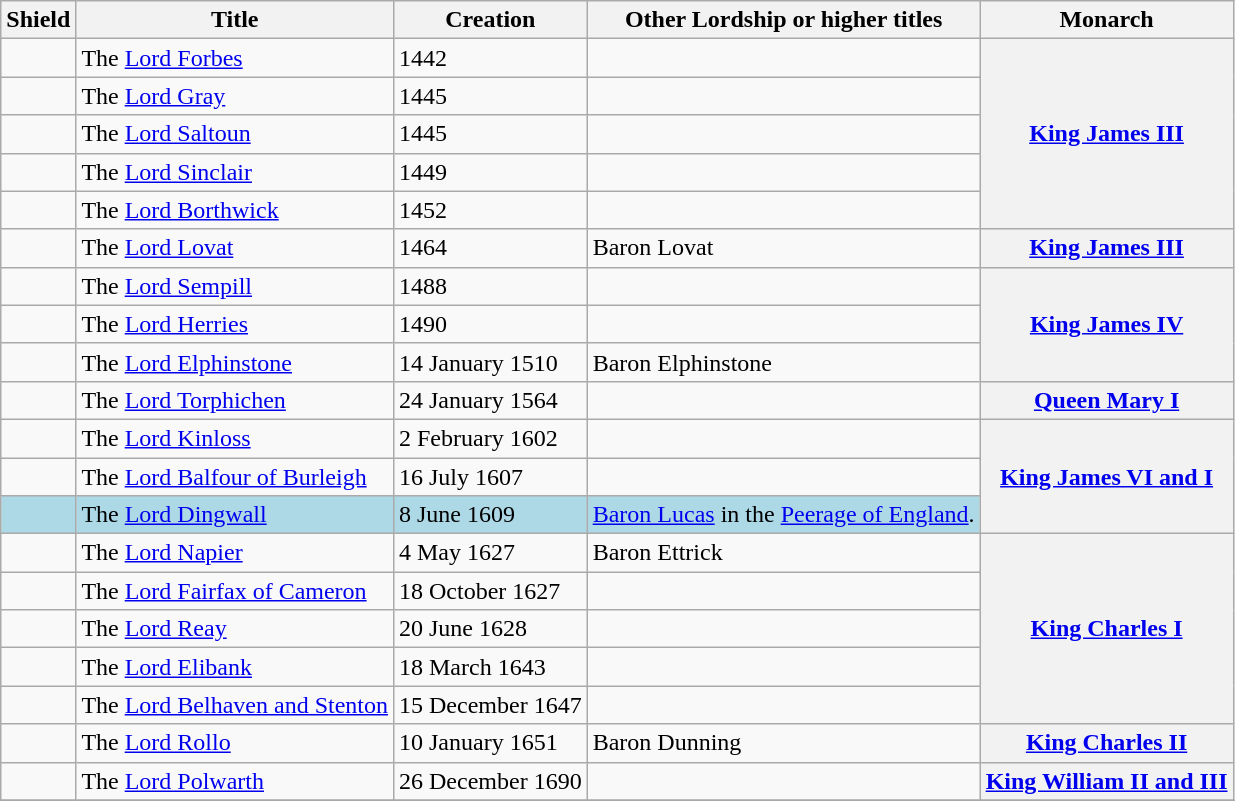<table class="wikitable sortable">
<tr>
<th>Shield</th>
<th>Title</th>
<th>Creation</th>
<th>Other Lordship or higher titles</th>
<th>Monarch</th>
</tr>
<tr>
<td align=center><br></td>
<td>The <a href='#'>Lord Forbes</a></td>
<td>1442</td>
<td></td>
<th rowspan=5><a href='#'>King James III</a></th>
</tr>
<tr>
<td align=center><br></td>
<td>The <a href='#'>Lord Gray</a></td>
<td>1445</td>
<td></td>
</tr>
<tr>
<td align=center><br></td>
<td>The <a href='#'>Lord Saltoun</a></td>
<td>1445</td>
<td></td>
</tr>
<tr>
<td align=center><br></td>
<td>The <a href='#'>Lord Sinclair</a></td>
<td>1449</td>
<td></td>
</tr>
<tr>
<td align=center><br></td>
<td>The <a href='#'>Lord Borthwick</a></td>
<td>1452</td>
<td></td>
</tr>
<tr>
<td align=center><br></td>
<td>The <a href='#'>Lord Lovat</a></td>
<td>1464</td>
<td> Baron Lovat</td>
<th><a href='#'>King James III</a></th>
</tr>
<tr>
<td align=center><br></td>
<td>The <a href='#'>Lord Sempill</a></td>
<td>1488</td>
<td></td>
<th rowspan=3><a href='#'>King James IV</a></th>
</tr>
<tr>
<td align=center><br></td>
<td>The <a href='#'>Lord Herries</a></td>
<td>1490</td>
<td></td>
</tr>
<tr>
<td align=center><br></td>
<td>The <a href='#'>Lord Elphinstone</a></td>
<td>14 January 1510</td>
<td> Baron Elphinstone</td>
</tr>
<tr>
<td align=center><br></td>
<td>The <a href='#'>Lord Torphichen</a></td>
<td>24 January 1564</td>
<td></td>
<th><a href='#'>Queen Mary I</a></th>
</tr>
<tr>
<td align=center><br></td>
<td>The <a href='#'>Lord Kinloss</a></td>
<td>2 February 1602</td>
<td></td>
<th rowspan=3><a href='#'>King James VI and I</a></th>
</tr>
<tr>
<td align=center><br></td>
<td>The <a href='#'>Lord Balfour of Burleigh</a></td>
<td>16 July 1607</td>
<td></td>
</tr>
<tr style="background:#ADD8E6;">
<td align=center><br></td>
<td>The <a href='#'>Lord Dingwall</a></td>
<td>8 June 1609</td>
<td><a href='#'>Baron Lucas</a> in the <a href='#'>Peerage of England</a>.</td>
</tr>
<tr>
<td align=center><br></td>
<td>The <a href='#'>Lord Napier</a></td>
<td>4 May 1627</td>
<td> Baron Ettrick</td>
<th rowspan=5><a href='#'>King Charles I</a></th>
</tr>
<tr>
<td align=center><br></td>
<td>The <a href='#'>Lord Fairfax of Cameron</a></td>
<td>18 October 1627</td>
<td></td>
</tr>
<tr>
<td align=center><br></td>
<td>The <a href='#'>Lord Reay</a></td>
<td>20 June 1628</td>
<td></td>
</tr>
<tr>
<td align=center><br></td>
<td>The <a href='#'>Lord Elibank</a></td>
<td>18 March 1643</td>
<td></td>
</tr>
<tr>
<td align=center><br></td>
<td>The <a href='#'>Lord Belhaven and Stenton</a></td>
<td>15 December 1647</td>
<td></td>
</tr>
<tr>
<td align=center><br></td>
<td>The <a href='#'>Lord Rollo</a></td>
<td>10 January 1651</td>
<td> Baron Dunning</td>
<th><a href='#'>King Charles II</a></th>
</tr>
<tr>
<td align=center><br></td>
<td>The <a href='#'>Lord Polwarth</a></td>
<td>26 December 1690</td>
<td></td>
<th><a href='#'>King William II and III</a></th>
</tr>
<tr>
</tr>
</table>
